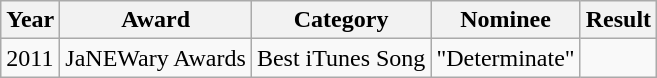<table class="wikitable">
<tr>
<th style="text-align:center;">Year</th>
<th style="text-align:center;">Award</th>
<th style="text-align:center;">Category</th>
<th style="text-align:center;">Nominee</th>
<th style="text-align:center;">Result</th>
</tr>
<tr>
<td>2011</td>
<td>JaNEWary Awards</td>
<td>Best iTunes Song</td>
<td>"Determinate"</td>
<td></td>
</tr>
</table>
